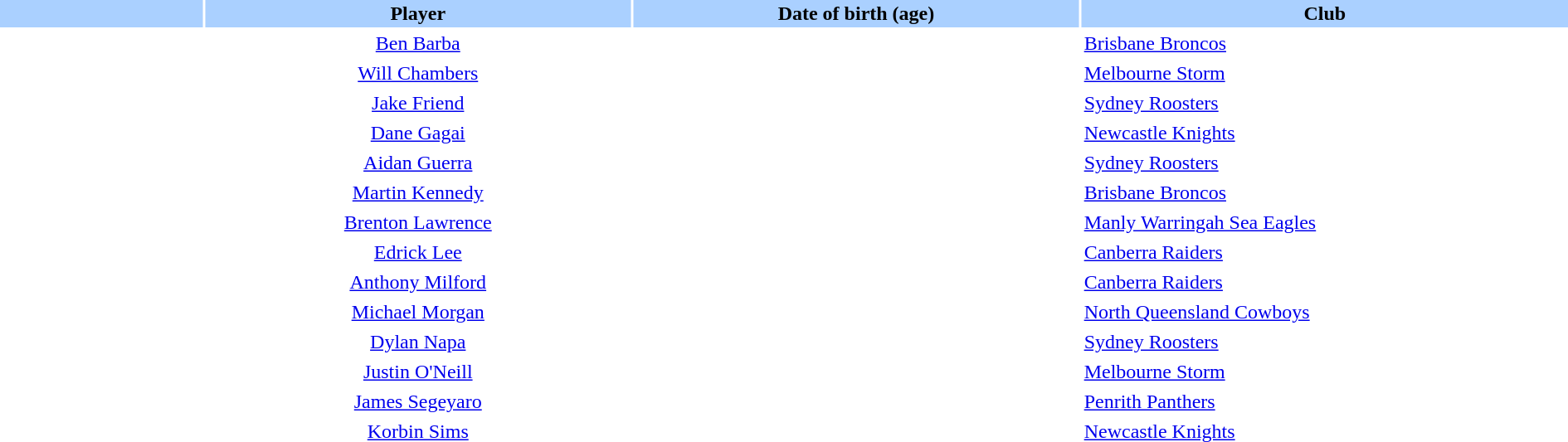<table class="sortable" border="0" cellspacing="2" cellpadding="2" style="width:100%;">
<tr style="background:#AAD0FF">
<th width=10%></th>
<th width=21%>Player</th>
<th width=22%>Date of birth (age)</th>
<th width=24%>Club</th>
</tr>
<tr>
<td style="text-align:center;"></td>
<td style="text-align:center;"><a href='#'>Ben Barba</a></td>
<td style="text-align:center;"></td>
<td> <a href='#'>Brisbane Broncos</a></td>
</tr>
<tr>
<td style="text-align:center;"></td>
<td style="text-align:center;"><a href='#'>Will Chambers</a></td>
<td style="text-align:center;"></td>
<td> <a href='#'>Melbourne Storm</a></td>
</tr>
<tr>
<td style="text-align:center;"></td>
<td style="text-align:center;"><a href='#'>Jake Friend</a></td>
<td style="text-align:center;"></td>
<td> <a href='#'>Sydney Roosters</a></td>
</tr>
<tr>
<td style="text-align:center;"></td>
<td style="text-align:center;"><a href='#'>Dane Gagai</a></td>
<td style="text-align:center;"></td>
<td> <a href='#'>Newcastle Knights</a></td>
</tr>
<tr>
<td style="text-align:center;"></td>
<td style="text-align:center;"><a href='#'>Aidan Guerra</a></td>
<td style="text-align:center;"></td>
<td> <a href='#'>Sydney Roosters</a></td>
</tr>
<tr>
<td style="text-align:center;"></td>
<td style="text-align:center;"><a href='#'>Martin Kennedy</a></td>
<td style="text-align:center;"></td>
<td> <a href='#'>Brisbane Broncos</a></td>
</tr>
<tr>
<td style="text-align:center;"></td>
<td style="text-align:center;"><a href='#'>Brenton Lawrence</a></td>
<td style="text-align:center;"></td>
<td> <a href='#'>Manly Warringah Sea Eagles</a></td>
</tr>
<tr>
<td style="text-align:center;"></td>
<td style="text-align:center;"><a href='#'>Edrick Lee</a></td>
<td style="text-align:center;"></td>
<td> <a href='#'>Canberra Raiders</a></td>
</tr>
<tr>
<td style="text-align:center;"></td>
<td style="text-align:center;"><a href='#'>Anthony Milford</a></td>
<td style="text-align:center;"></td>
<td> <a href='#'>Canberra Raiders</a></td>
</tr>
<tr>
<td style="text-align:center;"></td>
<td style="text-align:center;"><a href='#'>Michael Morgan</a></td>
<td style="text-align:center;"></td>
<td> <a href='#'>North Queensland Cowboys</a></td>
</tr>
<tr>
<td style="text-align:center;"></td>
<td style="text-align:center;"><a href='#'>Dylan Napa</a></td>
<td style="text-align:center;"></td>
<td> <a href='#'>Sydney Roosters</a></td>
</tr>
<tr>
<td style="text-align:center;"></td>
<td style="text-align:center;"><a href='#'>Justin O'Neill</a></td>
<td style="text-align:center;"></td>
<td> <a href='#'>Melbourne Storm</a></td>
</tr>
<tr>
<td style="text-align:center;"></td>
<td style="text-align:center;"><a href='#'>James Segeyaro</a></td>
<td style="text-align:center;"></td>
<td> <a href='#'>Penrith Panthers</a></td>
</tr>
<tr>
<td style="text-align:center;"></td>
<td style="text-align:center;"><a href='#'>Korbin Sims</a></td>
<td style="text-align:center;"></td>
<td> <a href='#'>Newcastle Knights</a></td>
</tr>
</table>
